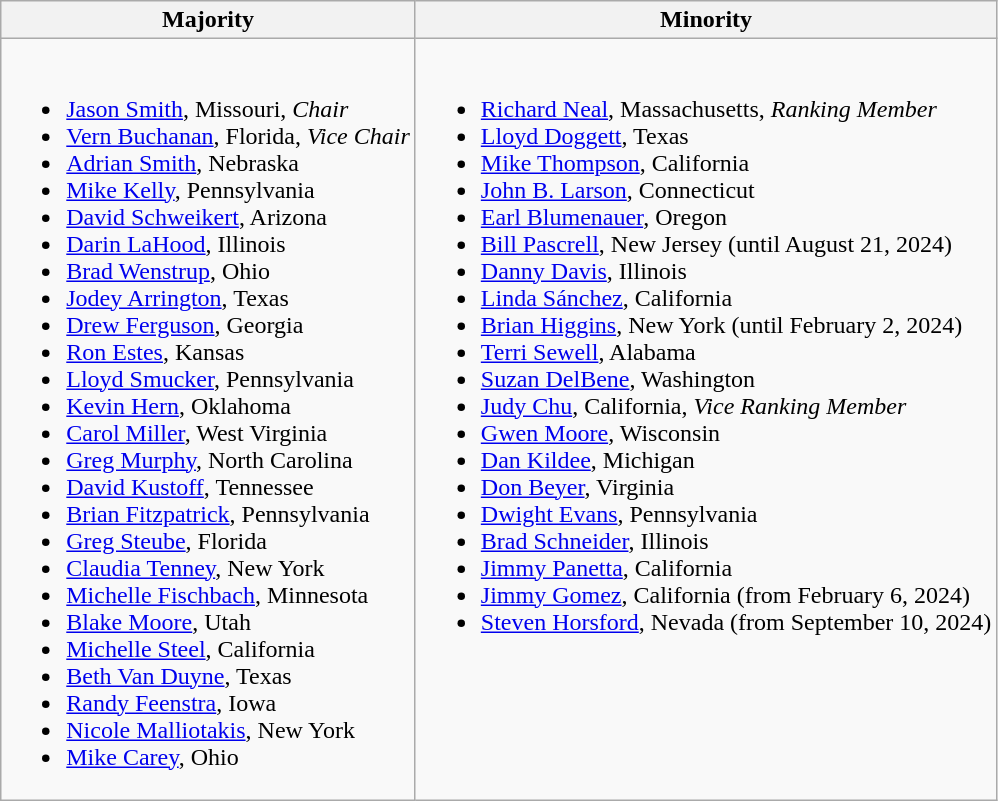<table class=wikitable>
<tr>
<th>Majority</th>
<th>Minority</th>
</tr>
<tr>
<td valign=top ><br><ul><li><a href='#'>Jason Smith</a>, Missouri, <em>Chair</em></li><li><a href='#'>Vern Buchanan</a>, Florida, <em>Vice Chair</em></li><li><a href='#'>Adrian Smith</a>, Nebraska</li><li><a href='#'>Mike Kelly</a>, Pennsylvania</li><li><a href='#'>David Schweikert</a>, Arizona</li><li><a href='#'>Darin LaHood</a>, Illinois</li><li><a href='#'>Brad Wenstrup</a>, Ohio</li><li><a href='#'>Jodey Arrington</a>, Texas</li><li><a href='#'>Drew Ferguson</a>, Georgia</li><li><a href='#'>Ron Estes</a>, Kansas</li><li><a href='#'>Lloyd Smucker</a>, Pennsylvania</li><li><a href='#'>Kevin Hern</a>, Oklahoma</li><li><a href='#'>Carol Miller</a>, West Virginia</li><li><a href='#'>Greg Murphy</a>, North Carolina</li><li><a href='#'>David Kustoff</a>, Tennessee</li><li><a href='#'>Brian Fitzpatrick</a>, Pennsylvania</li><li><a href='#'>Greg Steube</a>, Florida</li><li><a href='#'>Claudia Tenney</a>, New York</li><li><a href='#'>Michelle Fischbach</a>, Minnesota</li><li><a href='#'>Blake Moore</a>, Utah</li><li><a href='#'>Michelle Steel</a>, California</li><li><a href='#'>Beth Van Duyne</a>, Texas</li><li><a href='#'>Randy Feenstra</a>, Iowa</li><li><a href='#'>Nicole Malliotakis</a>, New York</li><li><a href='#'>Mike Carey</a>, Ohio</li></ul></td>
<td valign=top ><br><ul><li><a href='#'>Richard Neal</a>, Massachusetts, <em>Ranking Member</em></li><li><a href='#'>Lloyd Doggett</a>, Texas</li><li><a href='#'>Mike Thompson</a>, California</li><li><a href='#'>John B. Larson</a>, Connecticut</li><li><a href='#'>Earl Blumenauer</a>, Oregon</li><li><a href='#'>Bill Pascrell</a>, New Jersey (until August 21, 2024)</li><li><a href='#'>Danny Davis</a>, Illinois</li><li><a href='#'>Linda Sánchez</a>, California</li><li><a href='#'>Brian Higgins</a>, New York (until February 2, 2024)</li><li><a href='#'>Terri Sewell</a>, Alabama</li><li><a href='#'>Suzan DelBene</a>, Washington</li><li><a href='#'>Judy Chu</a>, California, <em>Vice Ranking Member</em></li><li><a href='#'>Gwen Moore</a>, Wisconsin</li><li><a href='#'>Dan Kildee</a>, Michigan</li><li><a href='#'>Don Beyer</a>, Virginia</li><li><a href='#'>Dwight Evans</a>, Pennsylvania</li><li><a href='#'>Brad Schneider</a>, Illinois</li><li><a href='#'>Jimmy Panetta</a>, California</li><li><a href='#'>Jimmy Gomez</a>, California (from February 6, 2024)</li><li><a href='#'>Steven Horsford</a>, Nevada (from September 10, 2024)</li></ul></td>
</tr>
</table>
